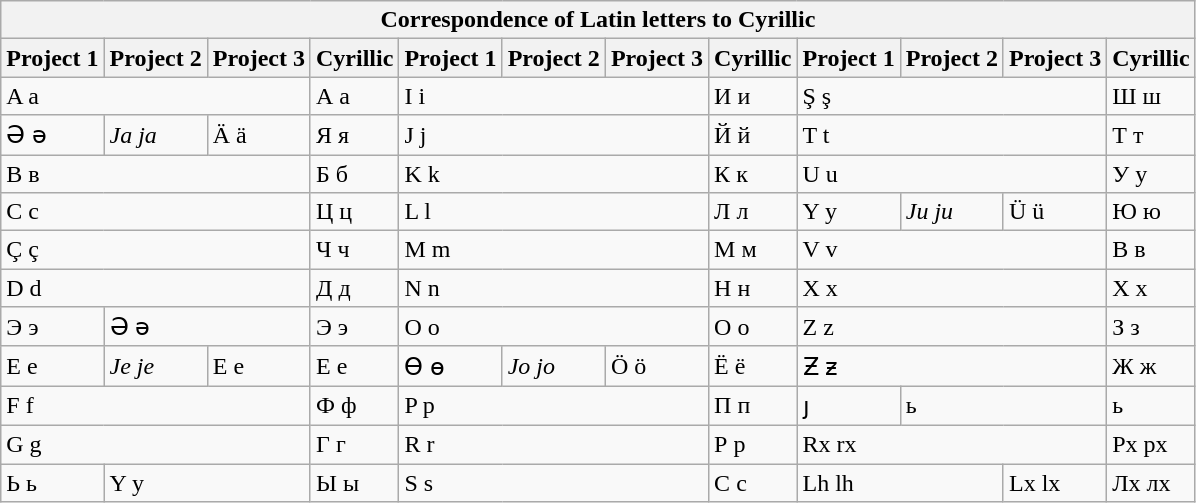<table class="wikitable mw-collapsible mw-collapsed">
<tr>
<th colspan=12>Correspondence of Latin letters to Cyrillic</th>
</tr>
<tr>
<th>Project 1</th>
<th>Project 2</th>
<th>Project 3</th>
<th>Cyrillic</th>
<th>Project 1</th>
<th>Project 2</th>
<th>Project 3</th>
<th>Cyrillic</th>
<th>Project 1</th>
<th>Project 2</th>
<th>Project 3</th>
<th>Cyrillic</th>
</tr>
<tr>
<td colspan=3>A a</td>
<td>А а</td>
<td colspan=3>I i</td>
<td>И и</td>
<td colspan=3>Ş ş</td>
<td>Ш ш</td>
</tr>
<tr>
<td>Ә ә</td>
<td><em>Ja ja</em></td>
<td>Ä ä</td>
<td>Я я</td>
<td colspan=3>J j</td>
<td>Й й</td>
<td colspan=3>T t</td>
<td>Т т</td>
</tr>
<tr>
<td colspan=3>B в</td>
<td>Б б</td>
<td colspan=3>K k</td>
<td>К к</td>
<td colspan=3>U u</td>
<td>У у</td>
</tr>
<tr>
<td colspan=3>C c</td>
<td>Ц ц</td>
<td colspan=3>L l</td>
<td>Л л</td>
<td>Y y</td>
<td><em>Ju ju</em></td>
<td>Ü ü</td>
<td>Ю ю</td>
</tr>
<tr>
<td colspan=3>Ç ç</td>
<td>Ч ч</td>
<td colspan=3>M m</td>
<td>М м</td>
<td colspan=3>V v</td>
<td>В в</td>
</tr>
<tr>
<td colspan=3>D d</td>
<td>Д д</td>
<td colspan=3>N n</td>
<td>Н н</td>
<td colspan=3>X x</td>
<td>Х х</td>
</tr>
<tr>
<td>Э э</td>
<td colspan=2>Ә ә</td>
<td>Э э</td>
<td colspan=3>O o</td>
<td>О о</td>
<td colspan=3>Z z</td>
<td>З з</td>
</tr>
<tr>
<td>E e</td>
<td><em>Je je</em></td>
<td>E e</td>
<td>Е е</td>
<td>Ө ө</td>
<td><em>Jo jo</em></td>
<td>Ö ö</td>
<td>Ё ё</td>
<td colspan=3>Ƶ ƶ</td>
<td>Ж ж</td>
</tr>
<tr>
<td colspan=3>F f</td>
<td>Ф ф</td>
<td colspan=3>P p</td>
<td>П п</td>
<td>ȷ</td>
<td colspan=2>ь</td>
<td>ь</td>
</tr>
<tr>
<td colspan=3>G g</td>
<td>Г г</td>
<td colspan=3>R r</td>
<td>Р р</td>
<td colspan=3>Rx rx</td>
<td>Рх рх</td>
</tr>
<tr>
<td>Ь ь</td>
<td colspan=2>Y y</td>
<td>Ы ы</td>
<td colspan=3>S s</td>
<td>С с</td>
<td colspan=2>Lh lh</td>
<td>Lx lx</td>
<td>Лх лх</td>
</tr>
</table>
